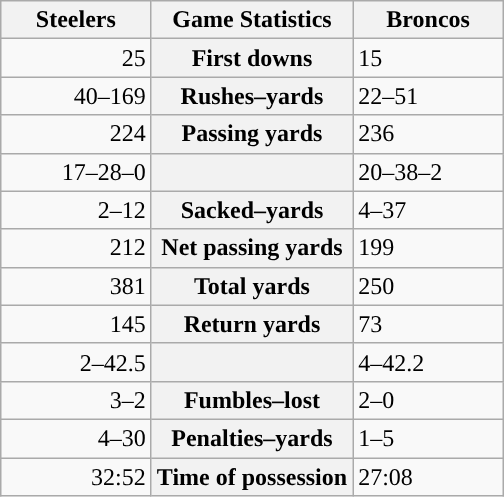<table class="wikitable" style="margin: 1em auto 1em auto">
<tr>
<th style="width:30%;">Steelers</th>
<th style="width:40%;">Game Statistics</th>
<th style="width:30%;">Broncos</th>
</tr>
<tr>
<td style="text-align:right;">25</td>
<th>First downs</th>
<td>15</td>
</tr>
<tr>
<td style="text-align:right;">40–169</td>
<th>Rushes–yards</th>
<td>22–51</td>
</tr>
<tr>
<td style="text-align:right;">224</td>
<th>Passing yards</th>
<td>236</td>
</tr>
<tr>
<td style="text-align:right;">17–28–0</td>
<th></th>
<td>20–38–2</td>
</tr>
<tr>
<td style="text-align:right;">2–12</td>
<th>Sacked–yards</th>
<td>4–37</td>
</tr>
<tr>
<td style="text-align:right;">212</td>
<th>Net passing yards</th>
<td>199</td>
</tr>
<tr>
<td style="text-align:right;">381</td>
<th>Total yards</th>
<td>250</td>
</tr>
<tr>
<td style="text-align:right;">145</td>
<th>Return yards</th>
<td>73</td>
</tr>
<tr>
<td style="text-align:right;">2–42.5</td>
<th></th>
<td>4–42.2</td>
</tr>
<tr>
<td style="text-align:right;">3–2</td>
<th>Fumbles–lost</th>
<td>2–0</td>
</tr>
<tr>
<td style="text-align:right;">4–30</td>
<th>Penalties–yards</th>
<td>1–5</td>
</tr>
<tr>
<td style="text-align:right;">32:52</td>
<th>Time of possession</th>
<td>27:08</td>
</tr>
</table>
